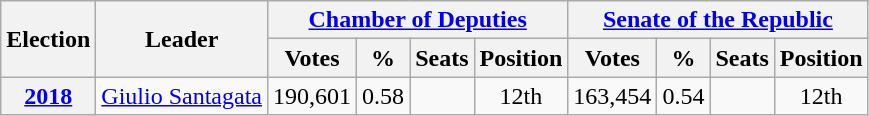<table class="wikitable" style="text-align:center">
<tr>
<th rowspan="2">Election</th>
<th rowspan="2">Leader</th>
<th colspan="4"><a href='#'>Chamber of Deputies</a></th>
<th colspan="4"><a href='#'>Senate of the Republic</a></th>
</tr>
<tr>
<th>Votes</th>
<th>%</th>
<th>Seats</th>
<th>Position</th>
<th>Votes</th>
<th>%</th>
<th>Seats</th>
<th>Position</th>
</tr>
<tr>
<th><a href='#'>2018</a></th>
<td><a href='#'>Giulio Santagata</a></td>
<td>190,601</td>
<td>0.58</td>
<td></td>
<td>12th</td>
<td>163,454</td>
<td>0.54</td>
<td></td>
<td>12th</td>
</tr>
</table>
